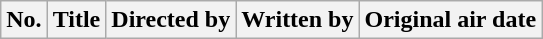<table class="wikitable plainrowheaders" style="background:#fff;">
<tr>
<th style="background:#;">No.</th>
<th style="background:#;">Title</th>
<th style="background:#;">Directed by</th>
<th style="background:#;">Written by</th>
<th style="background:#;">Original air date<br>



</th>
</tr>
</table>
